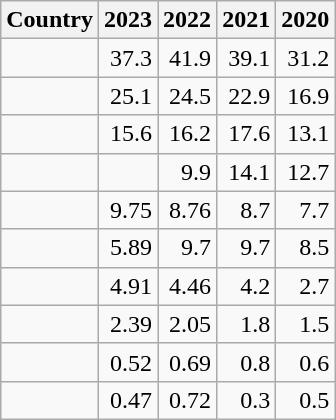<table class="wikitable sortable static-row-numbers" style="text-align:right;">
<tr class="static-row-header" style="text-align:center;vertical-align:bottom;">
<th>Country</th>
<th>2023</th>
<th>2022</th>
<th>2021</th>
<th>2020</th>
</tr>
<tr>
<td style="text-align:left"></td>
<td>37.3</td>
<td>41.9</td>
<td>39.1</td>
<td>31.2</td>
</tr>
<tr>
<td style="text-align:left"></td>
<td>25.1</td>
<td>24.5</td>
<td>22.9</td>
<td>16.9</td>
</tr>
<tr>
<td style="text-align:left"></td>
<td>15.6</td>
<td>16.2</td>
<td>17.6</td>
<td>13.1</td>
</tr>
<tr>
<td style="text-align:left"></td>
<td></td>
<td>9.9</td>
<td>14.1</td>
<td>12.7</td>
</tr>
<tr>
<td style="text-align:left"></td>
<td>9.75</td>
<td>8.76</td>
<td>8.7</td>
<td>7.7</td>
</tr>
<tr>
<td style="text-align:left"></td>
<td>5.89</td>
<td>9.7</td>
<td>9.7</td>
<td>8.5</td>
</tr>
<tr>
<td style="text-align:left"></td>
<td>4.91</td>
<td>4.46</td>
<td>4.2</td>
<td>2.7</td>
</tr>
<tr>
<td style="text-align:left"></td>
<td>2.39</td>
<td>2.05</td>
<td>1.8</td>
<td>1.5</td>
</tr>
<tr>
<td style="text-align:left"></td>
<td>0.52</td>
<td>0.69</td>
<td>0.8</td>
<td>0.6</td>
</tr>
<tr>
<td style="text-align:left"></td>
<td>0.47</td>
<td>0.72</td>
<td>0.3</td>
<td>0.5</td>
</tr>
</table>
